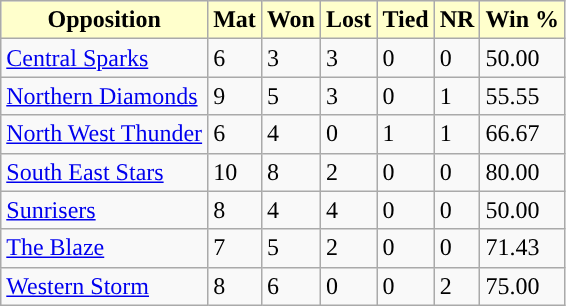<table class="wikitable sortable">
<tr>
<th style="background:#ffc;">Opposition</th>
<th style="background:#ffc;">Mat</th>
<th style="background:#ffc;">Won</th>
<th style="background:#ffc;">Lost</th>
<th style="background:#ffc;">Tied</th>
<th style="background:#ffc;">NR</th>
<th style="background:#ffc;">Win %</th>
</tr>
<tr>
<td><a href='#'>Central Sparks</a></td>
<td>6</td>
<td>3</td>
<td>3</td>
<td>0</td>
<td>0</td>
<td>50.00</td>
</tr>
<tr>
<td><a href='#'>Northern Diamonds</a></td>
<td>9</td>
<td>5</td>
<td>3</td>
<td>0</td>
<td>1</td>
<td>55.55</td>
</tr>
<tr>
<td><a href='#'>North West Thunder</a></td>
<td>6</td>
<td>4</td>
<td>0</td>
<td>1</td>
<td>1</td>
<td>66.67</td>
</tr>
<tr>
<td><a href='#'>South East Stars</a></td>
<td>10</td>
<td>8</td>
<td>2</td>
<td>0</td>
<td>0</td>
<td>80.00</td>
</tr>
<tr>
<td><a href='#'>Sunrisers</a></td>
<td>8</td>
<td>4</td>
<td>4</td>
<td>0</td>
<td>0</td>
<td>50.00</td>
</tr>
<tr>
<td><a href='#'>The Blaze</a></td>
<td>7</td>
<td>5</td>
<td>2</td>
<td>0</td>
<td>0</td>
<td>71.43</td>
</tr>
<tr>
<td><a href='#'>Western Storm</a></td>
<td>8</td>
<td>6</td>
<td>0</td>
<td>0</td>
<td>2</td>
<td>75.00</td>
</tr>
</table>
